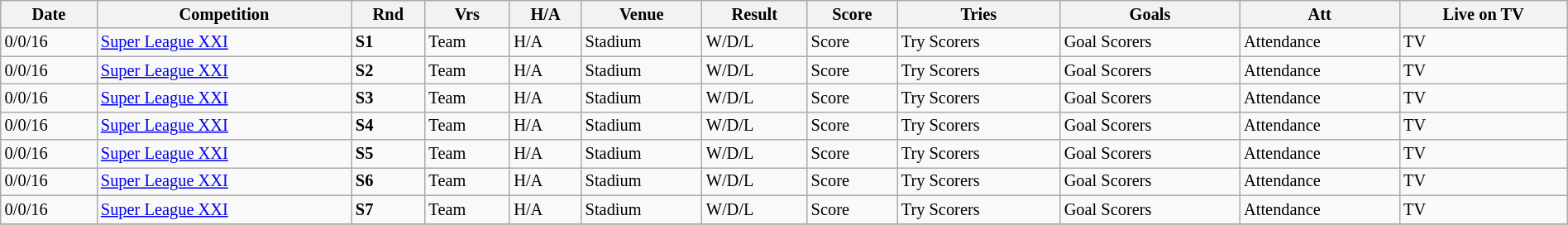<table class="wikitable" style="font-size:85%;" width="100%">
<tr>
<th>Date</th>
<th>Competition</th>
<th>Rnd</th>
<th>Vrs</th>
<th>H/A</th>
<th>Venue</th>
<th>Result</th>
<th>Score</th>
<th>Tries</th>
<th>Goals</th>
<th>Att</th>
<th>Live on TV</th>
</tr>
<tr>
<td>0/0/16</td>
<td><a href='#'>Super League XXI</a></td>
<td><strong>S1</strong></td>
<td>Team</td>
<td>H/A</td>
<td>Stadium</td>
<td>W/D/L</td>
<td>Score</td>
<td>Try Scorers</td>
<td>Goal Scorers</td>
<td>Attendance</td>
<td>TV</td>
</tr>
<tr>
<td>0/0/16</td>
<td><a href='#'>Super League XXI</a></td>
<td><strong>S2</strong></td>
<td>Team</td>
<td>H/A</td>
<td>Stadium</td>
<td>W/D/L</td>
<td>Score</td>
<td>Try Scorers</td>
<td>Goal Scorers</td>
<td>Attendance</td>
<td>TV</td>
</tr>
<tr>
<td>0/0/16</td>
<td><a href='#'>Super League XXI</a></td>
<td><strong>S3</strong></td>
<td>Team</td>
<td>H/A</td>
<td>Stadium</td>
<td>W/D/L</td>
<td>Score</td>
<td>Try Scorers</td>
<td>Goal Scorers</td>
<td>Attendance</td>
<td>TV</td>
</tr>
<tr>
<td>0/0/16</td>
<td><a href='#'>Super League XXI</a></td>
<td><strong>S4</strong></td>
<td>Team</td>
<td>H/A</td>
<td>Stadium</td>
<td>W/D/L</td>
<td>Score</td>
<td>Try Scorers</td>
<td>Goal Scorers</td>
<td>Attendance</td>
<td>TV</td>
</tr>
<tr>
<td>0/0/16</td>
<td><a href='#'>Super League XXI</a></td>
<td><strong>S5</strong></td>
<td>Team</td>
<td>H/A</td>
<td>Stadium</td>
<td>W/D/L</td>
<td>Score</td>
<td>Try Scorers</td>
<td>Goal Scorers</td>
<td>Attendance</td>
<td>TV</td>
</tr>
<tr>
<td>0/0/16</td>
<td><a href='#'>Super League XXI</a></td>
<td><strong>S6</strong></td>
<td>Team</td>
<td>H/A</td>
<td>Stadium</td>
<td>W/D/L</td>
<td>Score</td>
<td>Try Scorers</td>
<td>Goal Scorers</td>
<td>Attendance</td>
<td>TV</td>
</tr>
<tr>
<td>0/0/16</td>
<td><a href='#'>Super League XXI</a></td>
<td><strong>S7</strong></td>
<td>Team</td>
<td>H/A</td>
<td>Stadium</td>
<td>W/D/L</td>
<td>Score</td>
<td>Try Scorers</td>
<td>Goal Scorers</td>
<td>Attendance</td>
<td>TV</td>
</tr>
<tr>
</tr>
</table>
